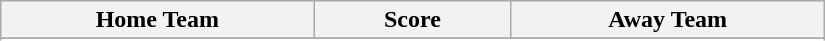<table class="wikitable" style="text-align: center; width:550px">
<tr>
<th scope="col" width="195px">Home Team</th>
<th scope="col" width="120px">Score</th>
<th scope="col" width="195px">Away Team</th>
</tr>
<tr>
</tr>
<tr>
</tr>
</table>
